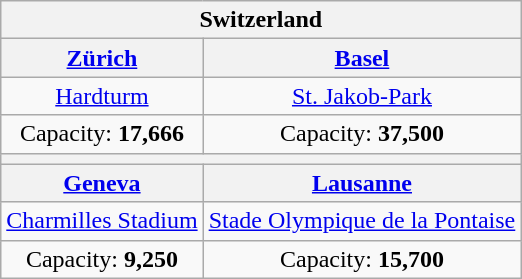<table class="wikitable" style="text-align:center">
<tr>
<th colspan="2">Switzerland</th>
</tr>
<tr>
<th><a href='#'>Zürich</a></th>
<th><a href='#'>Basel</a></th>
</tr>
<tr>
<td><a href='#'>Hardturm</a></td>
<td><a href='#'>St. Jakob-Park</a></td>
</tr>
<tr>
<td>Capacity: <strong>17,666</strong></td>
<td>Capacity: <strong>37,500</strong></td>
</tr>
<tr>
<th colspan="2"></th>
</tr>
<tr>
<th><a href='#'>Geneva</a></th>
<th><a href='#'>Lausanne</a></th>
</tr>
<tr>
<td><a href='#'>Charmilles Stadium</a></td>
<td><a href='#'>Stade Olympique de la Pontaise</a></td>
</tr>
<tr>
<td>Capacity: <strong>9,250</strong></td>
<td>Capacity: <strong>15,700</strong></td>
</tr>
</table>
